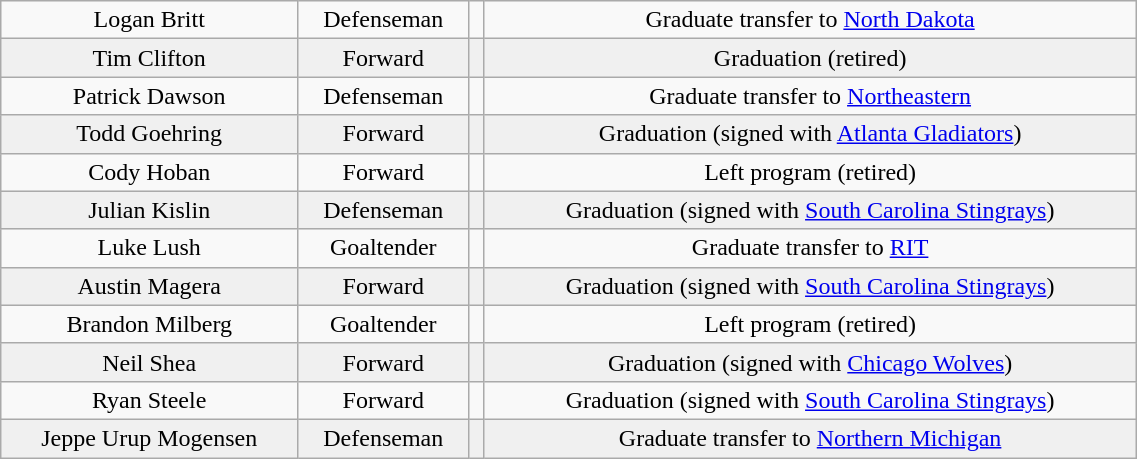<table class="wikitable" width="60%">
<tr align="center" bgcolor="">
<td>Logan Britt</td>
<td>Defenseman</td>
<td></td>
<td>Graduate transfer to <a href='#'>North Dakota</a></td>
</tr>
<tr align="center" bgcolor="f0f0f0">
<td>Tim Clifton</td>
<td>Forward</td>
<td></td>
<td>Graduation (retired)</td>
</tr>
<tr align="center" bgcolor="">
<td>Patrick Dawson</td>
<td>Defenseman</td>
<td></td>
<td>Graduate transfer to <a href='#'>Northeastern</a></td>
</tr>
<tr align="center" bgcolor="f0f0f0">
<td>Todd Goehring</td>
<td>Forward</td>
<td></td>
<td>Graduation (signed with <a href='#'>Atlanta Gladiators</a>)</td>
</tr>
<tr align="center" bgcolor="">
<td>Cody Hoban</td>
<td>Forward</td>
<td></td>
<td>Left program (retired)</td>
</tr>
<tr align="center" bgcolor="f0f0f0">
<td>Julian Kislin</td>
<td>Defenseman</td>
<td></td>
<td>Graduation (signed with <a href='#'>South Carolina Stingrays</a>)</td>
</tr>
<tr align="center" bgcolor="">
<td>Luke Lush</td>
<td>Goaltender</td>
<td></td>
<td>Graduate transfer to <a href='#'>RIT</a></td>
</tr>
<tr align="center" bgcolor="f0f0f0">
<td>Austin Magera</td>
<td>Forward</td>
<td></td>
<td>Graduation (signed with <a href='#'>South Carolina Stingrays</a>)</td>
</tr>
<tr align="center" bgcolor="">
<td>Brandon Milberg</td>
<td>Goaltender</td>
<td></td>
<td>Left program (retired)</td>
</tr>
<tr align="center" bgcolor="f0f0f0">
<td>Neil Shea</td>
<td>Forward</td>
<td></td>
<td>Graduation (signed with <a href='#'>Chicago Wolves</a>)</td>
</tr>
<tr align="center" bgcolor="">
<td>Ryan Steele</td>
<td>Forward</td>
<td></td>
<td>Graduation (signed with <a href='#'>South Carolina Stingrays</a>)</td>
</tr>
<tr align="center" bgcolor="f0f0f0">
<td>Jeppe Urup Mogensen</td>
<td>Defenseman</td>
<td></td>
<td>Graduate transfer to <a href='#'>Northern Michigan</a></td>
</tr>
</table>
